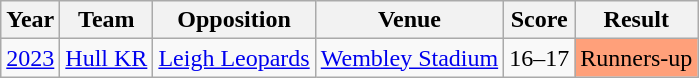<table class=wikitable>
<tr>
<th>Year</th>
<th>Team</th>
<th>Opposition</th>
<th>Venue</th>
<th>Score</th>
<th>Result</th>
</tr>
<tr>
<td style="text-align:center;"><a href='#'>2023</a></td>
<td><a href='#'>Hull KR</a></td>
<td><a href='#'>Leigh Leopards</a></td>
<td style="text-align:center;"><a href='#'>Wembley Stadium</a></td>
<td class="nowrap" style="text-align:center;">16–17</td>
<td align="center" bgcolor="#ffa07a">Runners-up</td>
</tr>
</table>
